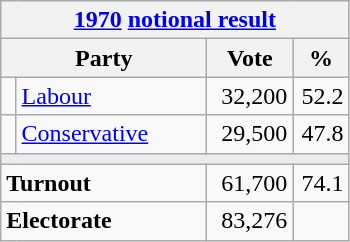<table class="wikitable">
<tr>
<th colspan="4"><a href='#'>1970</a> <a href='#'>notional result</a></th>
</tr>
<tr>
<th bgcolor="#DDDDFF" width="130px" colspan="2">Party</th>
<th bgcolor="#DDDDFF" width="50px">Vote</th>
<th bgcolor="#DDDDFF" width="30px">%</th>
</tr>
<tr>
<td></td>
<td><a href='#'>Labour</a></td>
<td align=right>32,200</td>
<td align=right>52.2</td>
</tr>
<tr>
<td></td>
<td><a href='#'>Conservative</a></td>
<td align=right>29,500</td>
<td align=right>47.8</td>
</tr>
<tr>
<td colspan="4" bgcolor="#EAECF0"></td>
</tr>
<tr>
<td colspan="2"><strong>Turnout</strong></td>
<td align=right>61,700</td>
<td align=right>74.1</td>
</tr>
<tr>
<td colspan="2"><strong>Electorate</strong></td>
<td align=right>83,276</td>
</tr>
</table>
